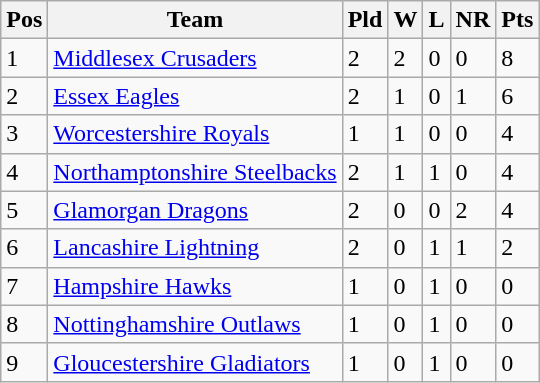<table class="wikitable">
<tr>
<th>Pos</th>
<th>Team</th>
<th>Pld</th>
<th>W</th>
<th>L</th>
<th>NR</th>
<th>Pts</th>
</tr>
<tr>
<td>1</td>
<td><a href='#'>Middlesex Crusaders</a></td>
<td>2</td>
<td>2</td>
<td>0</td>
<td>0</td>
<td>8</td>
</tr>
<tr>
<td>2</td>
<td><a href='#'>Essex Eagles</a></td>
<td>2</td>
<td>1</td>
<td>0</td>
<td>1</td>
<td>6</td>
</tr>
<tr>
<td>3</td>
<td><a href='#'>Worcestershire Royals</a></td>
<td>1</td>
<td>1</td>
<td>0</td>
<td>0</td>
<td>4</td>
</tr>
<tr>
<td>4</td>
<td><a href='#'>Northamptonshire Steelbacks</a></td>
<td>2</td>
<td>1</td>
<td>1</td>
<td>0</td>
<td>4</td>
</tr>
<tr>
<td>5</td>
<td><a href='#'>Glamorgan Dragons</a></td>
<td>2</td>
<td>0</td>
<td>0</td>
<td>2</td>
<td>4</td>
</tr>
<tr>
<td>6</td>
<td><a href='#'>Lancashire Lightning</a></td>
<td>2</td>
<td>0</td>
<td>1</td>
<td>1</td>
<td>2</td>
</tr>
<tr>
<td>7</td>
<td><a href='#'>Hampshire Hawks</a></td>
<td>1</td>
<td>0</td>
<td>1</td>
<td>0</td>
<td>0</td>
</tr>
<tr>
<td>8</td>
<td><a href='#'>Nottinghamshire Outlaws</a></td>
<td>1</td>
<td>0</td>
<td>1</td>
<td>0</td>
<td>0</td>
</tr>
<tr>
<td>9</td>
<td><a href='#'>Gloucestershire Gladiators</a></td>
<td>1</td>
<td>0</td>
<td>1</td>
<td>0</td>
<td>0</td>
</tr>
</table>
